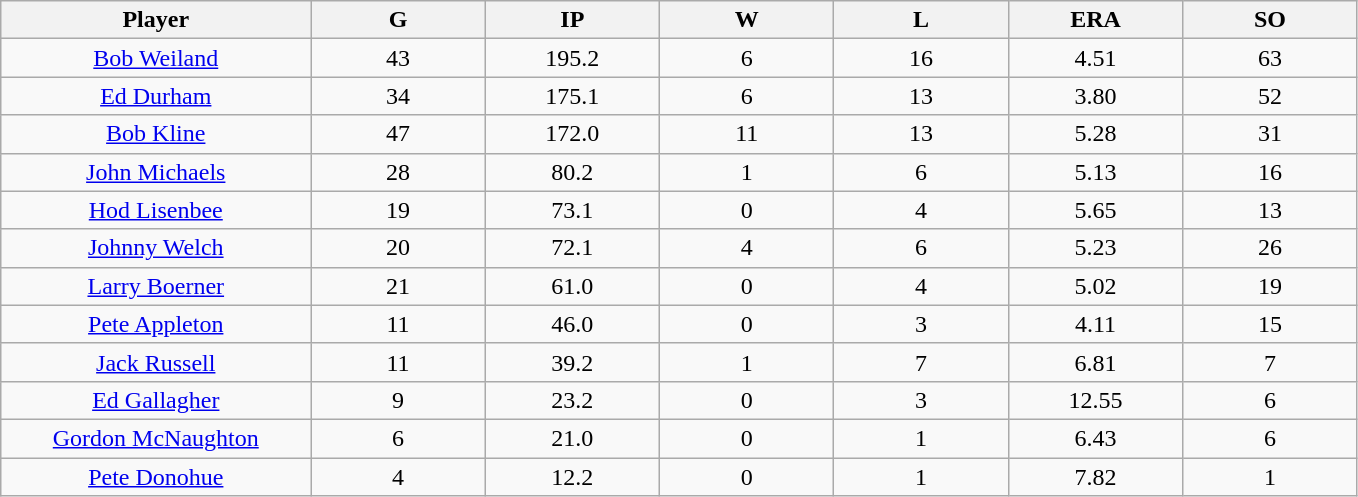<table class="wikitable sortable">
<tr>
<th bgcolor="#DDDDFF" width="16%">Player</th>
<th bgcolor="#DDDDFF" width="9%">G</th>
<th bgcolor="#DDDDFF" width="9%">IP</th>
<th bgcolor="#DDDDFF" width="9%">W</th>
<th bgcolor="#DDDDFF" width="9%">L</th>
<th bgcolor="#DDDDFF" width="9%">ERA</th>
<th bgcolor="#DDDDFF" width="9%">SO</th>
</tr>
<tr align="center">
<td><a href='#'>Bob Weiland</a></td>
<td>43</td>
<td>195.2</td>
<td>6</td>
<td>16</td>
<td>4.51</td>
<td>63</td>
</tr>
<tr align=center>
<td><a href='#'>Ed Durham</a></td>
<td>34</td>
<td>175.1</td>
<td>6</td>
<td>13</td>
<td>3.80</td>
<td>52</td>
</tr>
<tr align=center>
<td><a href='#'>Bob Kline</a></td>
<td>47</td>
<td>172.0</td>
<td>11</td>
<td>13</td>
<td>5.28</td>
<td>31</td>
</tr>
<tr align=center>
<td><a href='#'>John Michaels</a></td>
<td>28</td>
<td>80.2</td>
<td>1</td>
<td>6</td>
<td>5.13</td>
<td>16</td>
</tr>
<tr align=center>
<td><a href='#'>Hod Lisenbee</a></td>
<td>19</td>
<td>73.1</td>
<td>0</td>
<td>4</td>
<td>5.65</td>
<td>13</td>
</tr>
<tr align=center>
<td><a href='#'>Johnny Welch</a></td>
<td>20</td>
<td>72.1</td>
<td>4</td>
<td>6</td>
<td>5.23</td>
<td>26</td>
</tr>
<tr align=center>
<td><a href='#'>Larry Boerner</a></td>
<td>21</td>
<td>61.0</td>
<td>0</td>
<td>4</td>
<td>5.02</td>
<td>19</td>
</tr>
<tr align=center>
<td><a href='#'>Pete Appleton</a></td>
<td>11</td>
<td>46.0</td>
<td>0</td>
<td>3</td>
<td>4.11</td>
<td>15</td>
</tr>
<tr align=center>
<td><a href='#'>Jack Russell</a></td>
<td>11</td>
<td>39.2</td>
<td>1</td>
<td>7</td>
<td>6.81</td>
<td>7</td>
</tr>
<tr align=center>
<td><a href='#'>Ed Gallagher</a></td>
<td>9</td>
<td>23.2</td>
<td>0</td>
<td>3</td>
<td>12.55</td>
<td>6</td>
</tr>
<tr align=center>
<td><a href='#'>Gordon McNaughton</a></td>
<td>6</td>
<td>21.0</td>
<td>0</td>
<td>1</td>
<td>6.43</td>
<td>6</td>
</tr>
<tr align=center>
<td><a href='#'>Pete Donohue</a></td>
<td>4</td>
<td>12.2</td>
<td>0</td>
<td>1</td>
<td>7.82</td>
<td>1</td>
</tr>
</table>
